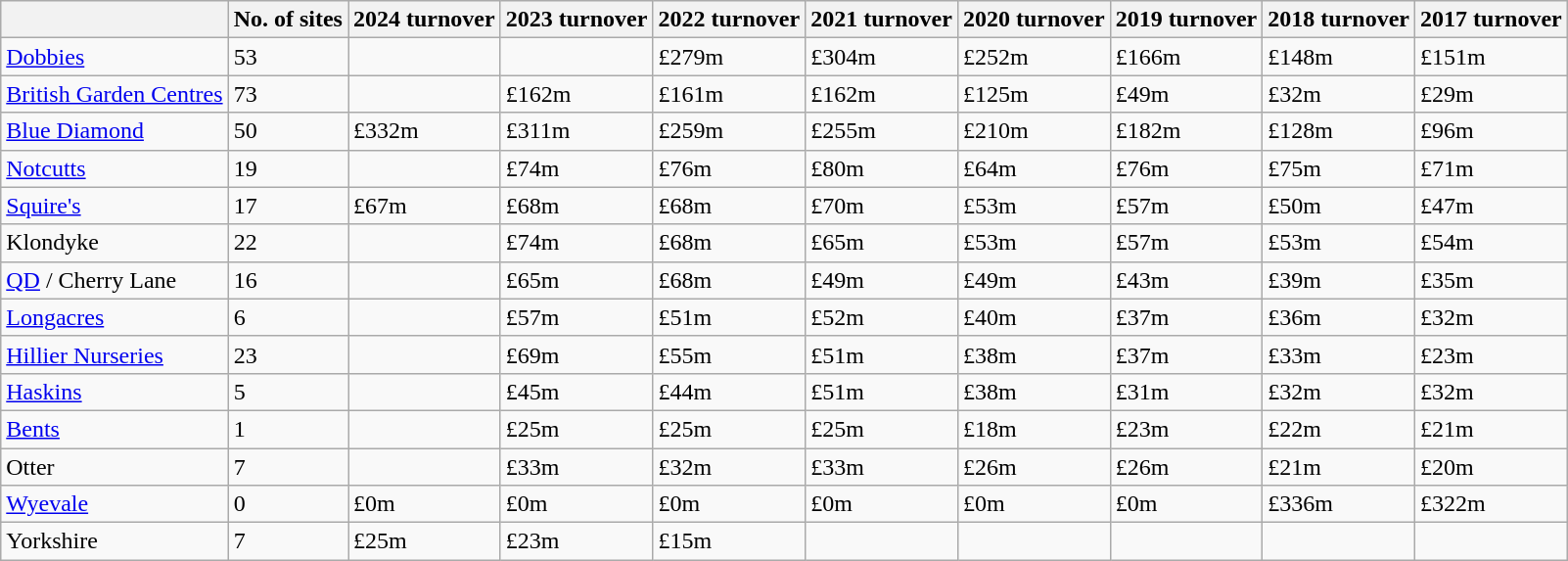<table class="wikitable sortable">
<tr>
<th></th>
<th>No. of sites</th>
<th>2024 turnover</th>
<th>2023 turnover</th>
<th>2022 turnover</th>
<th>2021 turnover</th>
<th>2020 turnover</th>
<th>2019 turnover</th>
<th>2018 turnover</th>
<th>2017 turnover</th>
</tr>
<tr>
<td><a href='#'>Dobbies</a></td>
<td>53</td>
<td></td>
<td></td>
<td>£279m</td>
<td>£304m</td>
<td>£252m</td>
<td>£166m</td>
<td>£148m</td>
<td>£151m</td>
</tr>
<tr>
<td><a href='#'>British Garden Centres</a></td>
<td>73 </td>
<td></td>
<td>£162m</td>
<td>£161m</td>
<td>£162m</td>
<td>£125m</td>
<td>£49m</td>
<td>£32m</td>
<td>£29m</td>
</tr>
<tr>
<td><a href='#'>Blue Diamond</a></td>
<td>50</td>
<td>£332m</td>
<td>£311m</td>
<td>£259m</td>
<td>£255m</td>
<td>£210m</td>
<td>£182m</td>
<td>£128m</td>
<td>£96m</td>
</tr>
<tr>
<td><a href='#'>Notcutts</a></td>
<td>19</td>
<td></td>
<td>£74m</td>
<td>£76m</td>
<td>£80m</td>
<td>£64m</td>
<td>£76m</td>
<td>£75m</td>
<td>£71m</td>
</tr>
<tr>
<td><a href='#'>Squire's</a></td>
<td>17</td>
<td>£67m </td>
<td>£68m</td>
<td>£68m</td>
<td>£70m</td>
<td>£53m</td>
<td>£57m</td>
<td>£50m</td>
<td>£47m</td>
</tr>
<tr>
<td>Klondyke</td>
<td>22</td>
<td></td>
<td>£74m</td>
<td>£68m</td>
<td>£65m</td>
<td>£53m</td>
<td>£57m</td>
<td>£53m</td>
<td>£54m</td>
</tr>
<tr>
<td><a href='#'>QD</a> / Cherry Lane</td>
<td>16</td>
<td></td>
<td>£65m</td>
<td>£68m</td>
<td>£49m</td>
<td>£49m</td>
<td>£43m</td>
<td>£39m</td>
<td>£35m</td>
</tr>
<tr>
<td><a href='#'>Longacres</a></td>
<td>6</td>
<td></td>
<td>£57m</td>
<td>£51m</td>
<td>£52m</td>
<td>£40m</td>
<td>£37m</td>
<td>£36m</td>
<td>£32m</td>
</tr>
<tr>
<td><a href='#'>Hillier Nurseries</a></td>
<td>23</td>
<td></td>
<td>£69m</td>
<td>£55m</td>
<td>£51m</td>
<td>£38m</td>
<td>£37m</td>
<td>£33m</td>
<td>£23m</td>
</tr>
<tr>
<td><a href='#'>Haskins</a></td>
<td>5</td>
<td></td>
<td>£45m</td>
<td>£44m</td>
<td>£51m</td>
<td>£38m</td>
<td>£31m</td>
<td>£32m</td>
<td>£32m</td>
</tr>
<tr>
<td><a href='#'>Bents</a></td>
<td>1</td>
<td></td>
<td>£25m</td>
<td>£25m</td>
<td>£25m</td>
<td>£18m</td>
<td>£23m</td>
<td>£22m</td>
<td>£21m</td>
</tr>
<tr>
<td>Otter</td>
<td>7</td>
<td></td>
<td>£33m </td>
<td>£32m</td>
<td>£33m</td>
<td>£26m</td>
<td>£26m</td>
<td>£21m</td>
<td>£20m</td>
</tr>
<tr>
<td><a href='#'>Wyevale</a></td>
<td>0</td>
<td>£0m</td>
<td>£0m</td>
<td>£0m</td>
<td>£0m</td>
<td>£0m</td>
<td>£0m</td>
<td>£336m</td>
<td>£322m</td>
</tr>
<tr>
<td>Yorkshire</td>
<td>7 </td>
<td>£25m </td>
<td>£23m</td>
<td>£15m</td>
<td></td>
<td></td>
<td></td>
<td></td>
<td></td>
</tr>
</table>
